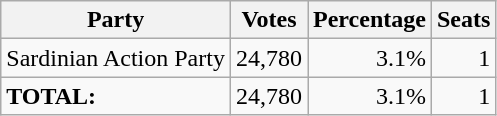<table class="wikitable mw-collapsible" style="text-align:right">
<tr>
<th>Party</th>
<th>Votes</th>
<th>Percentage</th>
<th>Seats</th>
</tr>
<tr>
<td style="text-align:left;">Sardinian Action Party</td>
<td>24,780</td>
<td>3.1%</td>
<td>1</td>
</tr>
<tr>
<td style="text-align:left;"><strong>TOTAL:</strong></td>
<td>24,780</td>
<td>3.1%</td>
<td>1</td>
</tr>
</table>
